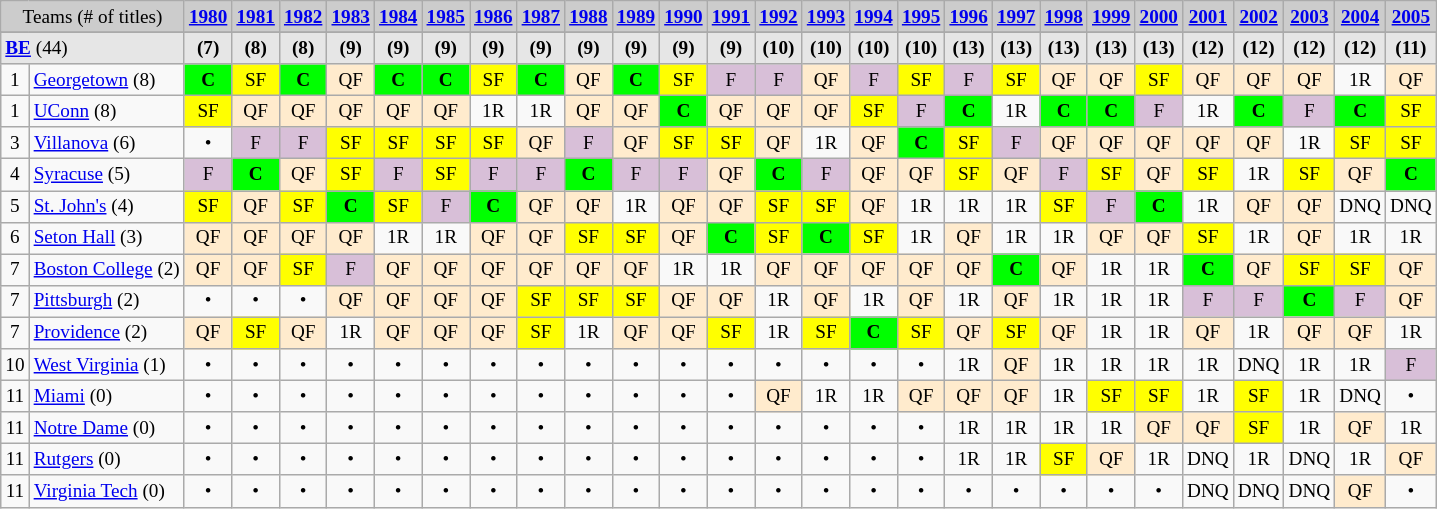<table class="wikitable" style="text-align:center;font-size:80%">
<tr style="background:#ccc">
<td colspan="2">Teams (# of titles)</td>
<td><strong><a href='#'>1980</a></strong></td>
<td><strong><a href='#'>1981</a></strong></td>
<td><strong><a href='#'>1982</a></strong></td>
<td><strong><a href='#'>1983</a></strong></td>
<td><strong><a href='#'>1984</a></strong></td>
<td><strong><a href='#'>1985</a></strong></td>
<td><strong><a href='#'>1986</a></strong></td>
<td><strong><a href='#'>1987</a></strong></td>
<td><strong><a href='#'>1988</a></strong></td>
<td><strong><a href='#'>1989</a></strong></td>
<td><strong><a href='#'>1990</a></strong></td>
<td><strong><a href='#'>1991</a></strong></td>
<td><strong><a href='#'>1992</a></strong></td>
<td><strong><a href='#'>1993</a></strong></td>
<td><strong><a href='#'>1994</a></strong></td>
<td><strong><a href='#'>1995</a></strong></td>
<td><strong><a href='#'>1996</a></strong></td>
<td><strong><a href='#'>1997</a></strong></td>
<td><strong><a href='#'>1998</a></strong></td>
<td><strong><a href='#'>1999</a></strong></td>
<td><strong><a href='#'>2000</a></strong></td>
<td><strong><a href='#'>2001</a></strong></td>
<td><strong><a href='#'>2002</a></strong></td>
<td><strong><a href='#'>2003</a></strong></td>
<td><strong><a href='#'>2004</a></strong></td>
<td><strong><a href='#'>2005</a></strong></td>
</tr>
<tr>
</tr>
<tr style="background:#e6e6e6">
<td colspan="2" align="left"><strong><a href='#'>BE</a></strong> (44)</td>
<td><strong>(7)</strong></td>
<td><strong>(8)</strong></td>
<td><strong>(8)</strong></td>
<td><strong>(9)</strong></td>
<td><strong>(9)</strong></td>
<td><strong>(9)</strong></td>
<td><strong>(9)</strong></td>
<td><strong>(9)</strong></td>
<td><strong>(9)</strong></td>
<td><strong>(9)</strong></td>
<td><strong>(9)</strong></td>
<td><strong>(9)</strong></td>
<td><strong>(10)</strong></td>
<td><strong>(10)</strong></td>
<td><strong>(10)</strong></td>
<td><strong>(10)</strong></td>
<td><strong>(13)</strong></td>
<td><strong>(13)</strong></td>
<td><strong>(13)</strong></td>
<td><strong>(13)</strong></td>
<td><strong>(13)</strong></td>
<td><strong>(12)</strong></td>
<td><strong>(12)</strong></td>
<td><strong>(12)</strong></td>
<td><strong>(12)</strong></td>
<td><strong>(11)</strong></td>
</tr>
<tr>
<td>1</td>
<td align="left"><a href='#'>Georgetown</a> (8)</td>
<td bgcolor=#00ff00><strong>C</strong></td>
<td bgcolor=yellow>SF</td>
<td bgcolor=#00ff00><strong>C</strong></td>
<td bgcolor=#ffebcd>QF</td>
<td bgcolor=#00ff00><strong>C</strong></td>
<td bgcolor=#00ff00><strong>C</strong></td>
<td bgcolor=yellow>SF</td>
<td bgcolor=#00ff00><strong>C</strong></td>
<td bgcolor=#ffebcd>QF</td>
<td bgcolor=#00ff00><strong>C</strong></td>
<td bgcolor=yellow>SF</td>
<td bgcolor=thistle>F</td>
<td bgcolor=thistle>F</td>
<td bgcolor=#ffebcd>QF</td>
<td bgcolor=thistle>F</td>
<td bgcolor=yellow>SF</td>
<td bgcolor=thistle>F</td>
<td bgcolor=yellow>SF</td>
<td bgcolor=#ffebcd>QF</td>
<td bgcolor=#ffebcd>QF</td>
<td bgcolor=yellow>SF</td>
<td bgcolor=#ffebcd>QF</td>
<td bgcolor=#ffebcd>QF</td>
<td bgcolor=#ffebcd>QF</td>
<td>1R</td>
<td bgcolor=#ffebcd>QF</td>
</tr>
<tr>
<td>1</td>
<td align="left"><a href='#'>UConn</a> (8)</td>
<td bgcolor=yellow>SF</td>
<td bgcolor=#ffebcd>QF</td>
<td bgcolor=#ffebcd>QF</td>
<td bgcolor=#ffebcd>QF</td>
<td bgcolor=#ffebcd>QF</td>
<td bgcolor=#ffebcd>QF</td>
<td>1R</td>
<td>1R</td>
<td bgcolor=#ffebcd>QF</td>
<td bgcolor=#ffebcd>QF</td>
<td bgcolor=#00ff00><strong>C</strong></td>
<td bgcolor=#ffebcd>QF</td>
<td bgcolor=#ffebcd>QF</td>
<td bgcolor=#ffebcd>QF</td>
<td bgcolor=yellow>SF</td>
<td bgcolor=thistle>F</td>
<td bgcolor=#00ff00><strong>C</strong></td>
<td>1R</td>
<td bgcolor=#00ff00><strong>C</strong></td>
<td bgcolor=#00ff00><strong>C</strong></td>
<td bgcolor=thistle>F</td>
<td>1R</td>
<td bgcolor=#00ff00><strong>C</strong></td>
<td bgcolor=thistle>F</td>
<td bgcolor=#00ff00><strong>C</strong></td>
<td bgcolor=yellow>SF</td>
</tr>
<tr>
<td>3</td>
<td align="left"><a href='#'>Villanova</a> (6)</td>
<td>•</td>
<td bgcolor=thistle>F</td>
<td bgcolor=thistle>F</td>
<td bgcolor=yellow>SF</td>
<td bgcolor=yellow>SF</td>
<td bgcolor=yellow>SF</td>
<td bgcolor=yellow>SF</td>
<td bgcolor=#ffebcd>QF</td>
<td bgcolor=thistle>F</td>
<td bgcolor=#ffebcd>QF</td>
<td bgcolor=yellow>SF</td>
<td bgcolor=yellow>SF</td>
<td bgcolor=#ffebcd>QF</td>
<td>1R</td>
<td bgcolor=#ffebcd>QF</td>
<td bgcolor=#00ff00><strong>C</strong></td>
<td bgcolor=yellow>SF</td>
<td bgcolor=thistle>F</td>
<td bgcolor=#ffebcd>QF</td>
<td bgcolor=#ffebcd>QF</td>
<td bgcolor=#ffebcd>QF</td>
<td bgcolor=#ffebcd>QF</td>
<td bgcolor=#ffebcd>QF</td>
<td>1R</td>
<td bgcolor=yellow>SF</td>
<td bgcolor=yellow>SF</td>
</tr>
<tr>
<td>4</td>
<td align="left"><a href='#'>Syracuse</a> (5)</td>
<td bgcolor=thistle>F</td>
<td bgcolor=#00ff00><strong>C</strong></td>
<td bgcolor=#ffebcd>QF</td>
<td bgcolor=yellow>SF</td>
<td bgcolor=thistle>F</td>
<td bgcolor=yellow>SF</td>
<td bgcolor=thistle>F</td>
<td bgcolor=thistle>F</td>
<td bgcolor=#00ff00><strong>C</strong></td>
<td bgcolor=thistle>F</td>
<td bgcolor=thistle>F</td>
<td bgcolor=#ffebcd>QF</td>
<td bgcolor=#00ff00><strong>C</strong></td>
<td bgcolor=thistle>F</td>
<td bgcolor=#ffebcd>QF</td>
<td bgcolor=#ffebcd>QF</td>
<td bgcolor=yellow>SF</td>
<td bgcolor=#ffebcd>QF</td>
<td bgcolor=thistle>F</td>
<td bgcolor=yellow>SF</td>
<td bgcolor=#ffebcd>QF</td>
<td bgcolor=yellow>SF</td>
<td>1R</td>
<td bgcolor=yellow>SF</td>
<td bgcolor=#ffebcd>QF</td>
<td bgcolor=#00ff00><strong>C</strong></td>
</tr>
<tr>
<td>5</td>
<td align="left"><a href='#'>St. John's</a> (4)</td>
<td bgcolor=yellow>SF</td>
<td bgcolor=#ffebcd>QF</td>
<td bgcolor=yellow>SF</td>
<td bgcolor=#00ff00><strong>C</strong></td>
<td bgcolor=yellow>SF</td>
<td bgcolor=thistle>F</td>
<td bgcolor=#00ff00><strong>C</strong></td>
<td bgcolor=#ffebcd>QF</td>
<td bgcolor=#ffebcd>QF</td>
<td>1R</td>
<td bgcolor=#ffebcd>QF</td>
<td bgcolor=#ffebcd>QF</td>
<td bgcolor=yellow>SF</td>
<td bgcolor=yellow>SF</td>
<td bgcolor=#ffebcd>QF</td>
<td>1R</td>
<td>1R</td>
<td>1R</td>
<td bgcolor=yellow>SF</td>
<td bgcolor=thistle>F</td>
<td bgcolor=#00ff00><strong>C</strong></td>
<td>1R</td>
<td bgcolor=#ffebcd>QF</td>
<td bgcolor=#ffebcd>QF</td>
<td>DNQ</td>
<td>DNQ</td>
</tr>
<tr>
<td>6</td>
<td align="left"><a href='#'>Seton Hall</a> (3)</td>
<td bgcolor=#ffebcd>QF</td>
<td bgcolor=#ffebcd>QF</td>
<td bgcolor=#ffebcd>QF</td>
<td bgcolor=#ffebcd>QF</td>
<td>1R</td>
<td>1R</td>
<td bgcolor=#ffebcd>QF</td>
<td bgcolor=#ffebcd>QF</td>
<td bgcolor=yellow>SF</td>
<td bgcolor=yellow>SF</td>
<td bgcolor=#ffebcd>QF</td>
<td bgcolor=#00ff00><strong>C</strong></td>
<td bgcolor=yellow>SF</td>
<td bgcolor=#00ff00><strong>C</strong></td>
<td bgcolor=yellow>SF</td>
<td>1R</td>
<td bgcolor=#ffebcd>QF</td>
<td>1R</td>
<td>1R</td>
<td bgcolor=#ffebcd>QF</td>
<td bgcolor=#ffebcd>QF</td>
<td bgcolor=yellow>SF</td>
<td>1R</td>
<td bgcolor=#ffebcd>QF</td>
<td>1R</td>
<td>1R</td>
</tr>
<tr>
<td>7</td>
<td align="left"><a href='#'>Boston College</a> (2)</td>
<td bgcolor=#ffebcd>QF</td>
<td bgcolor=#ffebcd>QF</td>
<td bgcolor=yellow>SF</td>
<td bgcolor=thistle>F</td>
<td bgcolor=#ffebcd>QF</td>
<td bgcolor=#ffebcd>QF</td>
<td bgcolor=#ffebcd>QF</td>
<td bgcolor=#ffebcd>QF</td>
<td bgcolor=#ffebcd>QF</td>
<td bgcolor=#ffebcd>QF</td>
<td>1R</td>
<td>1R</td>
<td bgcolor=#ffebcd>QF</td>
<td bgcolor=#ffebcd>QF</td>
<td bgcolor=#ffebcd>QF</td>
<td bgcolor=#ffebcd>QF</td>
<td bgcolor=#ffebcd>QF</td>
<td bgcolor=#00ff00><strong>C</strong></td>
<td bgcolor=#ffebcd>QF</td>
<td>1R</td>
<td>1R</td>
<td bgcolor=#00ff00><strong>C</strong></td>
<td bgcolor=#ffebcd>QF</td>
<td bgcolor=yellow>SF</td>
<td bgcolor=yellow>SF</td>
<td bgcolor=#ffebcd>QF</td>
</tr>
<tr>
<td>7</td>
<td align="left"><a href='#'>Pittsburgh</a> (2)</td>
<td>•</td>
<td>•</td>
<td>•</td>
<td bgcolor=#ffebcd>QF</td>
<td bgcolor=#ffebcd>QF</td>
<td bgcolor=#ffebcd>QF</td>
<td bgcolor=#ffebcd>QF</td>
<td bgcolor=yellow>SF</td>
<td bgcolor=yellow>SF</td>
<td bgcolor=yellow>SF</td>
<td bgcolor=#ffebcd>QF</td>
<td bgcolor=#ffebcd>QF</td>
<td>1R</td>
<td bgcolor=#ffebcd>QF</td>
<td>1R</td>
<td bgcolor=#ffebcd>QF</td>
<td>1R</td>
<td bgcolor=#ffebcd>QF</td>
<td>1R</td>
<td>1R</td>
<td>1R</td>
<td bgcolor=thistle>F</td>
<td bgcolor=thistle>F</td>
<td bgcolor=#00ff00><strong>C</strong></td>
<td bgcolor=thistle>F</td>
<td bgcolor=#ffebcd>QF</td>
</tr>
<tr>
<td>7</td>
<td align="left"><a href='#'>Providence</a> (2)</td>
<td bgcolor=#ffebcd>QF</td>
<td bgcolor=yellow>SF</td>
<td bgcolor=#ffebcd>QF</td>
<td>1R</td>
<td bgcolor=#ffebcd>QF</td>
<td bgcolor=#ffebcd>QF</td>
<td bgcolor=#ffebcd>QF</td>
<td bgcolor=yellow>SF</td>
<td>1R</td>
<td bgcolor=#ffebcd>QF</td>
<td bgcolor=#ffebcd>QF</td>
<td bgcolor=yellow>SF</td>
<td>1R</td>
<td bgcolor=yellow>SF</td>
<td bgcolor=#00ff00><strong>C</strong></td>
<td bgcolor=yellow>SF</td>
<td bgcolor=#ffebcd>QF</td>
<td bgcolor=yellow>SF</td>
<td bgcolor=#ffebcd>QF</td>
<td>1R</td>
<td>1R</td>
<td bgcolor=#ffebcd>QF</td>
<td>1R</td>
<td bgcolor=#ffebcd>QF</td>
<td bgcolor=#ffebcd>QF</td>
<td>1R</td>
</tr>
<tr>
<td>10</td>
<td align="left"><a href='#'>West Virginia</a> (1)</td>
<td>•</td>
<td>•</td>
<td>•</td>
<td>•</td>
<td>•</td>
<td>•</td>
<td>•</td>
<td>•</td>
<td>•</td>
<td>•</td>
<td>•</td>
<td>•</td>
<td>•</td>
<td>•</td>
<td>•</td>
<td>•</td>
<td>1R</td>
<td bgcolor=#ffebcd>QF</td>
<td>1R</td>
<td>1R</td>
<td>1R</td>
<td>1R</td>
<td>DNQ</td>
<td>1R</td>
<td>1R</td>
<td bgcolor=thistle>F</td>
</tr>
<tr>
<td>11</td>
<td align="left"><a href='#'>Miami</a> (0)</td>
<td>•</td>
<td>•</td>
<td>•</td>
<td>•</td>
<td>•</td>
<td>•</td>
<td>•</td>
<td>•</td>
<td>•</td>
<td>•</td>
<td>•</td>
<td>•</td>
<td bgcolor=#ffebcd>QF</td>
<td>1R</td>
<td>1R</td>
<td bgcolor=#ffebcd>QF</td>
<td bgcolor=#ffebcd>QF</td>
<td bgcolor=#ffebcd>QF</td>
<td>1R</td>
<td bgcolor=yellow>SF</td>
<td bgcolor=yellow>SF</td>
<td>1R</td>
<td bgcolor=yellow>SF</td>
<td>1R</td>
<td>DNQ</td>
<td>•</td>
</tr>
<tr>
<td>11</td>
<td align="left"><a href='#'>Notre Dame</a> (0)</td>
<td>•</td>
<td>•</td>
<td>•</td>
<td>•</td>
<td>•</td>
<td>•</td>
<td>•</td>
<td>•</td>
<td>•</td>
<td>•</td>
<td>•</td>
<td>•</td>
<td>•</td>
<td>•</td>
<td>•</td>
<td>•</td>
<td>1R</td>
<td>1R</td>
<td>1R</td>
<td>1R</td>
<td bgcolor=#ffebcd>QF</td>
<td bgcolor=#ffebcd>QF</td>
<td bgcolor=yellow>SF</td>
<td>1R</td>
<td bgcolor=#ffebcd>QF</td>
<td>1R</td>
</tr>
<tr>
<td>11</td>
<td align="left"><a href='#'>Rutgers</a> (0)</td>
<td>•</td>
<td>•</td>
<td>•</td>
<td>•</td>
<td>•</td>
<td>•</td>
<td>•</td>
<td>•</td>
<td>•</td>
<td>•</td>
<td>•</td>
<td>•</td>
<td>•</td>
<td>•</td>
<td>•</td>
<td>•</td>
<td>1R</td>
<td>1R</td>
<td bgcolor=yellow>SF</td>
<td bgcolor=#ffebcd>QF</td>
<td>1R</td>
<td>DNQ</td>
<td>1R</td>
<td>DNQ</td>
<td>1R</td>
<td bgcolor=#ffebcd>QF</td>
</tr>
<tr>
<td>11</td>
<td align="left"><a href='#'>Virginia Tech</a> (0)</td>
<td>•</td>
<td>•</td>
<td>•</td>
<td>•</td>
<td>•</td>
<td>•</td>
<td>•</td>
<td>•</td>
<td>•</td>
<td>•</td>
<td>•</td>
<td>•</td>
<td>•</td>
<td>•</td>
<td>•</td>
<td>•</td>
<td>•</td>
<td>•</td>
<td>•</td>
<td>•</td>
<td>•</td>
<td>DNQ</td>
<td>DNQ</td>
<td>DNQ</td>
<td bgcolor=#ffebcd>QF</td>
<td>•</td>
</tr>
</table>
